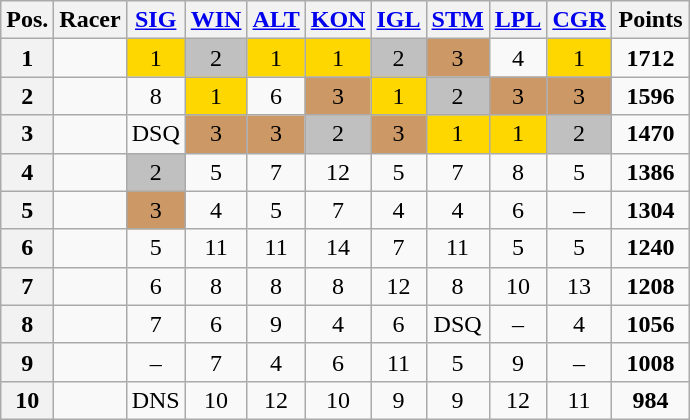<table class="wikitable sortable plainrowheaders" style="text-align:center;">
<tr>
<th scope="col">Pos.</th>
<th scope="col">Racer</th>
<th scope="col"> <a href='#'>SIG</a></th>
<th scope="col"> <a href='#'>WIN</a></th>
<th scope="col"> <a href='#'>ALT</a></th>
<th scope="col"> <a href='#'>KON</a></th>
<th scope="col"> <a href='#'>IGL</a></th>
<th scope="col"> <a href='#'>STM</a></th>
<th scope="col"> <a href='#'>LPL</a></th>
<th scope="col"> <a href='#'>CGR</a></th>
<th style="width:45px;"><strong>Points</strong></th>
</tr>
<tr>
<th style="text-align:center;">1</th>
<td align="left"></td>
<td style="background:gold;">1</td>
<td style="background:silver;">2</td>
<td style="background:gold;">1</td>
<td style="background:gold;">1</td>
<td style="background:silver;">2</td>
<td style="background:#c96;">3</td>
<td>4</td>
<td style="background:gold;">1</td>
<td><strong>1712</strong></td>
</tr>
<tr>
<th style="text-align:center;">2</th>
<td align="left"></td>
<td>8</td>
<td style="background:gold;">1</td>
<td>6</td>
<td style="background:#c96;">3</td>
<td style="background:gold;">1</td>
<td style="background:silver;">2</td>
<td style="background:#c96;">3</td>
<td style="background:#c96;">3</td>
<td><strong>1596</strong></td>
</tr>
<tr>
<th style="text-align:center;">3</th>
<td align="left"></td>
<td>DSQ</td>
<td style="background:#c96;">3</td>
<td style="background:#c96;">3</td>
<td style="background:silver;">2</td>
<td style="background:#c96;">3</td>
<td style="background:gold;">1</td>
<td style="background:gold;">1</td>
<td style="background:silver;">2</td>
<td><strong>1470</strong></td>
</tr>
<tr>
<th style="text-align:center;">4</th>
<td align="left"></td>
<td style="background:silver;">2</td>
<td>5</td>
<td>7</td>
<td>12</td>
<td>5</td>
<td>7</td>
<td>8</td>
<td>5</td>
<td><strong>1386</strong></td>
</tr>
<tr>
<th style="text-align:center;">5</th>
<td align="left"></td>
<td style="background:#c96;">3</td>
<td>4</td>
<td>5</td>
<td>7</td>
<td>4</td>
<td>4</td>
<td>6</td>
<td>–</td>
<td><strong>1304</strong></td>
</tr>
<tr>
<th style="text-align:center;">6</th>
<td align="left"></td>
<td>5</td>
<td>11</td>
<td>11</td>
<td>14</td>
<td>7</td>
<td>11</td>
<td>5</td>
<td>5</td>
<td><strong>1240</strong></td>
</tr>
<tr>
<th style="text-align:center;">7</th>
<td align="left"></td>
<td>6</td>
<td>8</td>
<td>8</td>
<td>8</td>
<td>12</td>
<td>8</td>
<td>10</td>
<td>13</td>
<td><strong>1208</strong></td>
</tr>
<tr>
<th style="text-align:center;">8</th>
<td align="left"></td>
<td>7</td>
<td>6</td>
<td>9</td>
<td>4</td>
<td>6</td>
<td>DSQ</td>
<td>–</td>
<td>4</td>
<td><strong>1056</strong></td>
</tr>
<tr>
<th style="text-align:center;">9</th>
<td align="left"></td>
<td>–</td>
<td>7</td>
<td>4</td>
<td>6</td>
<td>11</td>
<td>5</td>
<td>9</td>
<td>–</td>
<td><strong>1008</strong></td>
</tr>
<tr>
<th style="text-align:center;">10</th>
<td align="left"></td>
<td>DNS</td>
<td>10</td>
<td>12</td>
<td>10</td>
<td>9</td>
<td>9</td>
<td>12</td>
<td>11</td>
<td><strong>984</strong></td>
</tr>
</table>
